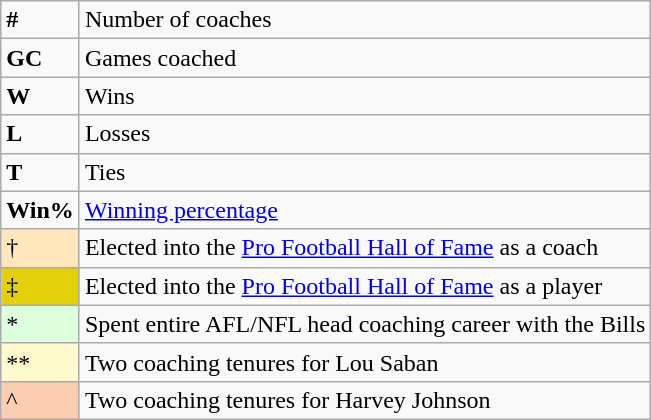<table class="wikitable">
<tr>
<td><strong>#</strong></td>
<td>Number of coaches </td>
</tr>
<tr>
<td><strong>GC</strong></td>
<td>Games coached</td>
</tr>
<tr>
<td><strong>W</strong></td>
<td>Wins</td>
</tr>
<tr>
<td><strong>L</strong></td>
<td>Losses</td>
</tr>
<tr>
<td><strong>T</strong></td>
<td>Ties</td>
</tr>
<tr>
<td><strong>Win%</strong></td>
<td><a href='#'>Winning percentage</a> </td>
</tr>
<tr>
<td style="background-color:#FFE6BD">†</td>
<td>Elected into the <a href='#'>Pro Football Hall of Fame</a> as a coach</td>
</tr>
<tr>
<td style="background-color:#E4D00A">‡</td>
<td>Elected into the <a href='#'>Pro Football Hall of Fame</a> as a player</td>
</tr>
<tr>
<td style="background-color:#ddffdd">*</td>
<td>Spent entire AFL/NFL head coaching career with the Bills</td>
</tr>
<tr>
<td style="background-color:#FFFACD">**</td>
<td>Two coaching tenures for Lou Saban</td>
</tr>
<tr>
<td style="background-color:#FBCEB1">^</td>
<td>Two coaching tenures for Harvey Johnson</td>
</tr>
</table>
